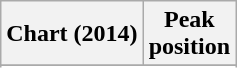<table class="wikitable sortable">
<tr>
<th>Chart (2014)</th>
<th>Peak<br>position</th>
</tr>
<tr>
</tr>
<tr>
</tr>
<tr>
</tr>
<tr>
</tr>
<tr>
</tr>
</table>
